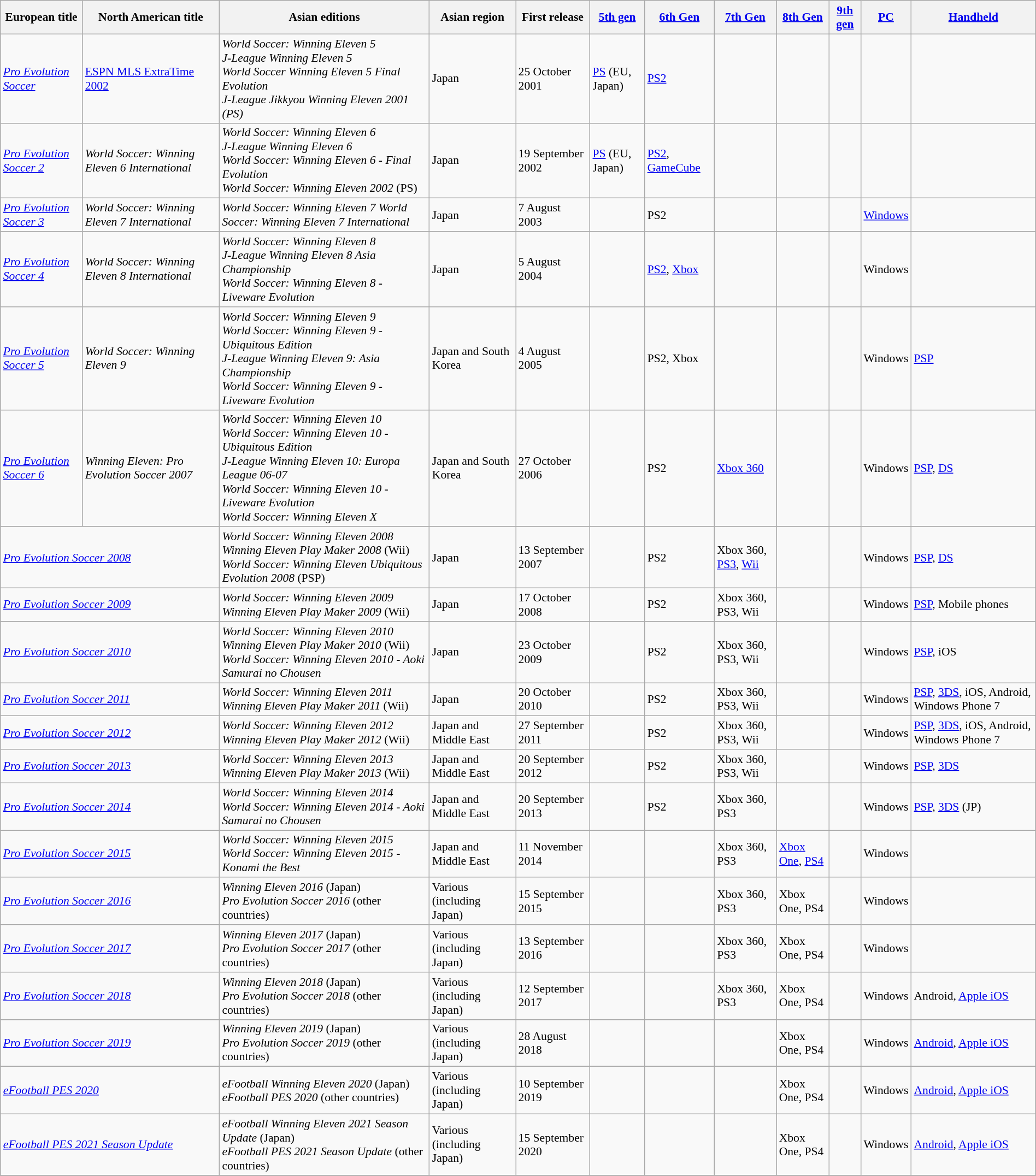<table class="wikitable sortable" style="font-size: 90%; width: 100%;">
<tr>
<th>European title</th>
<th>North American title</th>
<th>Asian editions</th>
<th>Asian region</th>
<th>First release</th>
<th scope="col"><a href='#'>5th gen</a></th>
<th scope="col"><a href='#'>6th Gen</a></th>
<th scope="col"><a href='#'>7th Gen</a></th>
<th scope="col"><a href='#'>8th Gen</a></th>
<th scope="col"><a href='#'>9th gen</a></th>
<th scope="col"><a href='#'>PC</a></th>
<th scope="col"><a href='#'>Handheld</a></th>
</tr>
<tr>
<td><em><a href='#'>Pro Evolution Soccer</a></em></td>
<td><a href='#'>ESPN MLS ExtraTime 2002</a></td>
<td><em>World Soccer: Winning Eleven 5</em><br><em>J-League Winning Eleven 5</em><br><em>World Soccer Winning Eleven 5 Final Evolution</em><br><em>J-League Jikkyou Winning Eleven 2001 (PS)</em></td>
<td>Japan</td>
<td>25 October 2001</td>
<td><a href='#'>PS</a> (EU, Japan)</td>
<td><a href='#'>PS2</a></td>
<td></td>
<td></td>
<td></td>
<td></td>
<td></td>
</tr>
<tr>
<td><em><a href='#'>Pro Evolution Soccer 2</a></em></td>
<td><em>World Soccer: Winning Eleven 6 International</em></td>
<td><em>World Soccer: Winning Eleven 6</em><br><em>J-League Winning Eleven 6</em><br><em>World Soccer: Winning Eleven 6 - Final Evolution</em><br><em>World Soccer: Winning Eleven 2002</em> (PS)</td>
<td>Japan</td>
<td>19 September 2002</td>
<td><a href='#'>PS</a> (EU, Japan)</td>
<td><a href='#'>PS2</a>, <a href='#'>GameCube</a></td>
<td></td>
<td></td>
<td></td>
<td></td>
<td></td>
</tr>
<tr>
<td><em><a href='#'>Pro Evolution Soccer 3</a></em></td>
<td><em>World Soccer: Winning Eleven 7 International</em></td>
<td><em>World Soccer: Winning Eleven 7 World Soccer: Winning Eleven 7 International</em></td>
<td>Japan</td>
<td>7 August 2003</td>
<td></td>
<td>PS2</td>
<td></td>
<td></td>
<td></td>
<td><a href='#'>Windows</a></td>
<td></td>
</tr>
<tr>
<td><em><a href='#'>Pro Evolution Soccer 4</a></em></td>
<td><em>World Soccer: Winning Eleven 8 International</em></td>
<td><em>World Soccer: Winning Eleven 8</em><br><em>J-League Winning Eleven 8 Asia Championship</em><br><em>World Soccer: Winning Eleven 8 - Liveware Evolution</em></td>
<td>Japan</td>
<td>5 August 2004</td>
<td></td>
<td><a href='#'>PS2</a>, <a href='#'>Xbox</a></td>
<td></td>
<td></td>
<td></td>
<td>Windows</td>
<td></td>
</tr>
<tr>
<td><em><a href='#'>Pro Evolution Soccer 5</a></em></td>
<td><em>World Soccer: Winning Eleven 9</em></td>
<td><em>World Soccer: Winning Eleven 9</em><br><em>World Soccer: Winning Eleven 9 - Ubiquitous Edition</em><br><em>J-League Winning Eleven 9: Asia Championship</em><br><em>World Soccer: Winning Eleven 9 - Liveware Evolution</em></td>
<td>Japan and South Korea</td>
<td>4 August 2005</td>
<td></td>
<td>PS2, Xbox</td>
<td></td>
<td></td>
<td></td>
<td>Windows</td>
<td><a href='#'>PSP</a></td>
</tr>
<tr>
<td><em><a href='#'>Pro Evolution Soccer 6</a></em></td>
<td><em>Winning Eleven: Pro Evolution Soccer 2007</em></td>
<td><em>World Soccer: Winning Eleven 10</em><br><em>World Soccer: Winning Eleven 10 - Ubiquitous Edition</em><br><em>J-League Winning Eleven 10: Europa League 06-07</em><br><em>World Soccer: Winning Eleven 10 - Liveware Evolution</em><br><em>World Soccer: Winning Eleven X</em></td>
<td>Japan and South Korea</td>
<td>27 October 2006</td>
<td></td>
<td>PS2</td>
<td><a href='#'>Xbox 360</a></td>
<td></td>
<td></td>
<td>Windows</td>
<td><a href='#'>PSP</a>, <a href='#'>DS</a></td>
</tr>
<tr>
<td colspan="2"><em><a href='#'>Pro Evolution Soccer 2008</a></em></td>
<td><em>World Soccer: Winning Eleven 2008</em><br><em>Winning Eleven Play Maker 2008</em> (Wii)<br><em>World Soccer: Winning Eleven Ubiquitous Evolution 2008</em> (PSP)</td>
<td>Japan</td>
<td>13 September 2007</td>
<td></td>
<td>PS2</td>
<td>Xbox 360, <a href='#'>PS3</a>, <a href='#'>Wii</a></td>
<td></td>
<td></td>
<td>Windows</td>
<td><a href='#'>PSP</a>, <a href='#'>DS</a></td>
</tr>
<tr>
<td colspan="2"><em><a href='#'>Pro Evolution Soccer 2009</a></em></td>
<td><em>World Soccer: Winning Eleven 2009</em><br><em>Winning Eleven Play Maker 2009</em> (Wii)</td>
<td>Japan</td>
<td>17 October 2008</td>
<td></td>
<td>PS2</td>
<td>Xbox 360, PS3, Wii</td>
<td></td>
<td></td>
<td>Windows</td>
<td><a href='#'>PSP</a>, Mobile phones</td>
</tr>
<tr>
<td colspan="2"><em><a href='#'>Pro Evolution Soccer 2010</a></em></td>
<td><em>World Soccer: Winning Eleven 2010</em><br><em>Winning Eleven Play Maker 2010</em> (Wii)<br><em>World Soccer: Winning Eleven 2010 - Aoki Samurai no Chousen</em></td>
<td>Japan</td>
<td>23 October 2009</td>
<td></td>
<td>PS2</td>
<td>Xbox 360, PS3, Wii</td>
<td></td>
<td></td>
<td>Windows</td>
<td><a href='#'>PSP</a>, iOS</td>
</tr>
<tr>
<td colspan="2"><em><a href='#'>Pro Evolution Soccer 2011</a></em></td>
<td><em>World Soccer: Winning Eleven 2011</em><br><em>Winning Eleven Play Maker 2011</em> (Wii)</td>
<td>Japan</td>
<td>20 October 2010</td>
<td></td>
<td>PS2</td>
<td>Xbox 360, PS3, Wii</td>
<td></td>
<td></td>
<td>Windows</td>
<td><a href='#'>PSP</a>, <a href='#'>3DS</a>, iOS, Android, Windows Phone 7</td>
</tr>
<tr>
<td colspan="2"><em><a href='#'>Pro Evolution Soccer 2012</a></em></td>
<td><em>World Soccer: Winning Eleven 2012</em><br><em>Winning Eleven Play Maker 2012</em> (Wii)</td>
<td>Japan and Middle East</td>
<td>27 September 2011</td>
<td></td>
<td>PS2</td>
<td>Xbox 360, PS3, Wii</td>
<td></td>
<td></td>
<td>Windows</td>
<td><a href='#'>PSP</a>, <a href='#'>3DS</a>, iOS, Android, Windows Phone 7</td>
</tr>
<tr>
<td colspan="2"><em><a href='#'>Pro Evolution Soccer 2013</a></em></td>
<td><em>World Soccer: Winning Eleven 2013</em><br><em>Winning Eleven Play Maker 2013</em> (Wii)</td>
<td>Japan and Middle East</td>
<td>20 September 2012</td>
<td></td>
<td>PS2</td>
<td>Xbox 360, PS3, Wii</td>
<td></td>
<td></td>
<td>Windows</td>
<td><a href='#'>PSP</a>, <a href='#'>3DS</a></td>
</tr>
<tr>
<td colspan="2"><em><a href='#'>Pro Evolution Soccer 2014</a></em></td>
<td><em>World Soccer: Winning Eleven 2014</em><br><em>World Soccer: Winning Eleven 2014 - Aoki Samurai no Chousen</em></td>
<td>Japan and Middle East</td>
<td>20 September 2013</td>
<td></td>
<td>PS2</td>
<td>Xbox 360, PS3</td>
<td></td>
<td></td>
<td>Windows</td>
<td><a href='#'>PSP</a>, <a href='#'>3DS</a> (JP)</td>
</tr>
<tr>
<td colspan="2"><em><a href='#'>Pro Evolution Soccer 2015</a></em></td>
<td><em>World Soccer: Winning Eleven 2015</em><br><em>World Soccer: Winning Eleven 2015 - Konami the Best</em></td>
<td>Japan and Middle East</td>
<td>11 November 2014</td>
<td></td>
<td></td>
<td>Xbox 360, PS3</td>
<td><a href='#'>Xbox One</a>, <a href='#'>PS4</a></td>
<td></td>
<td>Windows</td>
<td></td>
</tr>
<tr>
<td colspan="2"><em><a href='#'>Pro Evolution Soccer 2016</a></em></td>
<td><em>Winning Eleven 2016</em> (Japan)<br><em>Pro Evolution Soccer 2016</em> (other countries)</td>
<td>Various (including Japan)</td>
<td>15 September 2015</td>
<td></td>
<td></td>
<td>Xbox 360, PS3</td>
<td>Xbox One, PS4</td>
<td></td>
<td>Windows</td>
<td></td>
</tr>
<tr>
<td colspan="2"><em><a href='#'>Pro Evolution Soccer 2017</a></em></td>
<td><em>Winning Eleven 2017</em> (Japan)<br><em>Pro Evolution Soccer 2017</em> (other countries)</td>
<td>Various (including Japan)</td>
<td>13 September 2016</td>
<td></td>
<td></td>
<td>Xbox 360, PS3</td>
<td>Xbox One, PS4</td>
<td></td>
<td>Windows</td>
<td></td>
</tr>
<tr>
<td colspan="2"><em><a href='#'>Pro Evolution Soccer 2018</a></em></td>
<td><em>Winning Eleven 2018</em> (Japan)<br><em>Pro Evolution Soccer 2018</em> (other countries)</td>
<td>Various (including Japan)</td>
<td>12 September 2017</td>
<td></td>
<td></td>
<td>Xbox 360, PS3</td>
<td>Xbox One, PS4</td>
<td></td>
<td>Windows</td>
<td Android (operating system)>Android, <a href='#'>Apple iOS</a></td>
</tr>
<tr }>
</tr>
<tr>
<td colspan="2"><em><a href='#'>Pro Evolution Soccer 2019</a></em></td>
<td><em>Winning Eleven 2019</em> (Japan)<br><em>Pro Evolution Soccer 2019</em> (other countries)</td>
<td>Various (including Japan)</td>
<td>28 August 2018</td>
<td></td>
<td></td>
<td></td>
<td>Xbox One, PS4</td>
<td></td>
<td>Windows</td>
<td><a href='#'>Android</a>, <a href='#'>Apple iOS</a></td>
</tr>
<tr>
</tr>
<tr>
<td colspan="2"><em><a href='#'>eFootball PES 2020</a></em></td>
<td><em>eFootball Winning Eleven 2020</em> (Japan)<br><em>eFootball PES 2020</em> (other countries)</td>
<td>Various (including Japan)</td>
<td>10 September 2019</td>
<td></td>
<td></td>
<td></td>
<td>Xbox One, PS4</td>
<td></td>
<td>Windows</td>
<td><a href='#'>Android</a>, <a href='#'>Apple iOS</a></td>
</tr>
<tr>
<td colspan="2"><em><a href='#'>eFootball PES 2021 Season Update</a></em></td>
<td><em>eFootball Winning Eleven 2021 Season Update</em> (Japan)<br><em>eFootball PES 2021 Season Update</em> (other countries)</td>
<td>Various (including Japan)</td>
<td>15 September 2020</td>
<td></td>
<td></td>
<td></td>
<td>Xbox One, PS4</td>
<td></td>
<td>Windows</td>
<td><a href='#'>Android</a>, <a href='#'>Apple iOS</a></td>
</tr>
<tr>
</tr>
</table>
